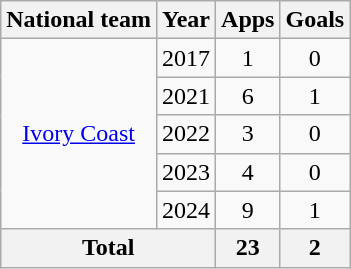<table class=wikitable style="text-align:center">
<tr>
<th>National team</th>
<th>Year</th>
<th>Apps</th>
<th>Goals</th>
</tr>
<tr>
<td rowspan=5><a href='#'>Ivory Coast</a></td>
<td>2017</td>
<td>1</td>
<td>0</td>
</tr>
<tr>
<td>2021</td>
<td>6</td>
<td>1</td>
</tr>
<tr>
<td>2022</td>
<td>3</td>
<td>0</td>
</tr>
<tr>
<td>2023</td>
<td>4</td>
<td>0</td>
</tr>
<tr>
<td>2024</td>
<td>9</td>
<td>1</td>
</tr>
<tr>
<th colspan=2>Total</th>
<th>23</th>
<th>2</th>
</tr>
</table>
